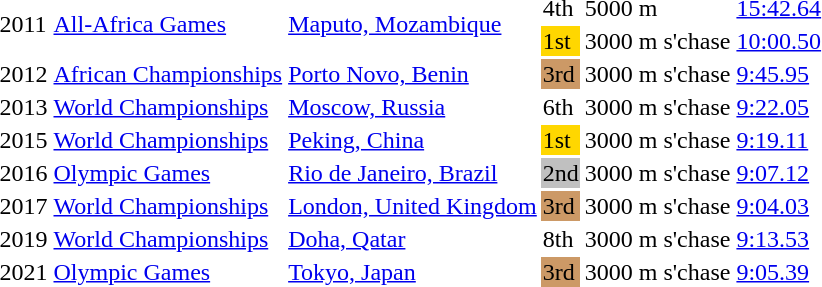<table>
<tr>
<td rowspan=2>2011</td>
<td rowspan=2><a href='#'>All-Africa Games</a></td>
<td rowspan=2><a href='#'>Maputo, Mozambique</a></td>
<td>4th</td>
<td>5000 m</td>
<td><a href='#'>15:42.64</a></td>
</tr>
<tr>
<td bgcolor=gold>1st</td>
<td>3000 m s'chase</td>
<td><a href='#'>10:00.50</a></td>
</tr>
<tr>
<td>2012</td>
<td><a href='#'>African Championships</a></td>
<td><a href='#'>Porto Novo, Benin</a></td>
<td bgcolor=cc9966>3rd</td>
<td>3000 m s'chase</td>
<td><a href='#'>9:45.95</a></td>
</tr>
<tr>
<td>2013</td>
<td><a href='#'>World Championships</a></td>
<td><a href='#'>Moscow, Russia</a></td>
<td>6th</td>
<td>3000 m s'chase</td>
<td><a href='#'>9:22.05</a></td>
</tr>
<tr>
<td>2015</td>
<td><a href='#'>World Championships</a></td>
<td><a href='#'>Peking, China</a></td>
<td bgcolor=gold>1st</td>
<td>3000 m s'chase</td>
<td><a href='#'>9:19.11</a></td>
</tr>
<tr>
<td>2016</td>
<td><a href='#'>Olympic Games</a></td>
<td><a href='#'>Rio de Janeiro, Brazil</a></td>
<td bgcolor=silver>2nd</td>
<td>3000 m s'chase</td>
<td><a href='#'>9:07.12</a></td>
</tr>
<tr>
<td>2017</td>
<td><a href='#'>World Championships</a></td>
<td><a href='#'>London, United Kingdom</a></td>
<td bgcolor=cc9966>3rd</td>
<td>3000 m s'chase</td>
<td><a href='#'>9:04.03</a></td>
</tr>
<tr>
<td>2019</td>
<td><a href='#'>World Championships</a></td>
<td><a href='#'>Doha, Qatar</a></td>
<td>8th</td>
<td>3000 m s'chase</td>
<td><a href='#'>9:13.53</a></td>
</tr>
<tr>
<td>2021</td>
<td><a href='#'>Olympic Games</a></td>
<td><a href='#'>Tokyo, Japan</a></td>
<td bgcolor=cc9966>3rd</td>
<td>3000 m s'chase</td>
<td><a href='#'>9:05.39</a></td>
</tr>
</table>
